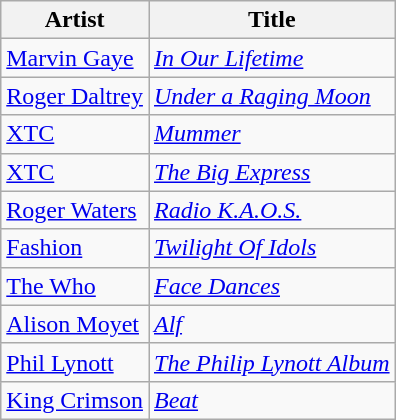<table class="wikitable">
<tr>
<th>Artist</th>
<th>Title</th>
</tr>
<tr>
<td><a href='#'>Marvin Gaye</a></td>
<td><em><a href='#'>In Our Lifetime</a></em></td>
</tr>
<tr>
<td><a href='#'>Roger Daltrey</a></td>
<td><em><a href='#'>Under a Raging Moon</a></em></td>
</tr>
<tr>
<td><a href='#'>XTC</a></td>
<td><em><a href='#'> Mummer</a></em></td>
</tr>
<tr>
<td><a href='#'>XTC</a></td>
<td><em><a href='#'>The Big Express</a></em></td>
</tr>
<tr>
<td><a href='#'>Roger Waters</a></td>
<td><em><a href='#'>Radio K.A.O.S.</a></em></td>
</tr>
<tr>
<td><a href='#'>Fashion</a></td>
<td><em><a href='#'>Twilight Of Idols</a></em></td>
</tr>
<tr>
<td><a href='#'>The Who</a></td>
<td><em><a href='#'>Face Dances</a></em></td>
</tr>
<tr>
<td><a href='#'>Alison Moyet</a></td>
<td><em><a href='#'>Alf</a></em></td>
</tr>
<tr>
<td><a href='#'>Phil Lynott</a></td>
<td><em><a href='#'>The Philip Lynott Album</a></em></td>
</tr>
<tr>
<td><a href='#'>King Crimson</a></td>
<td><em><a href='#'>Beat</a></em></td>
</tr>
</table>
